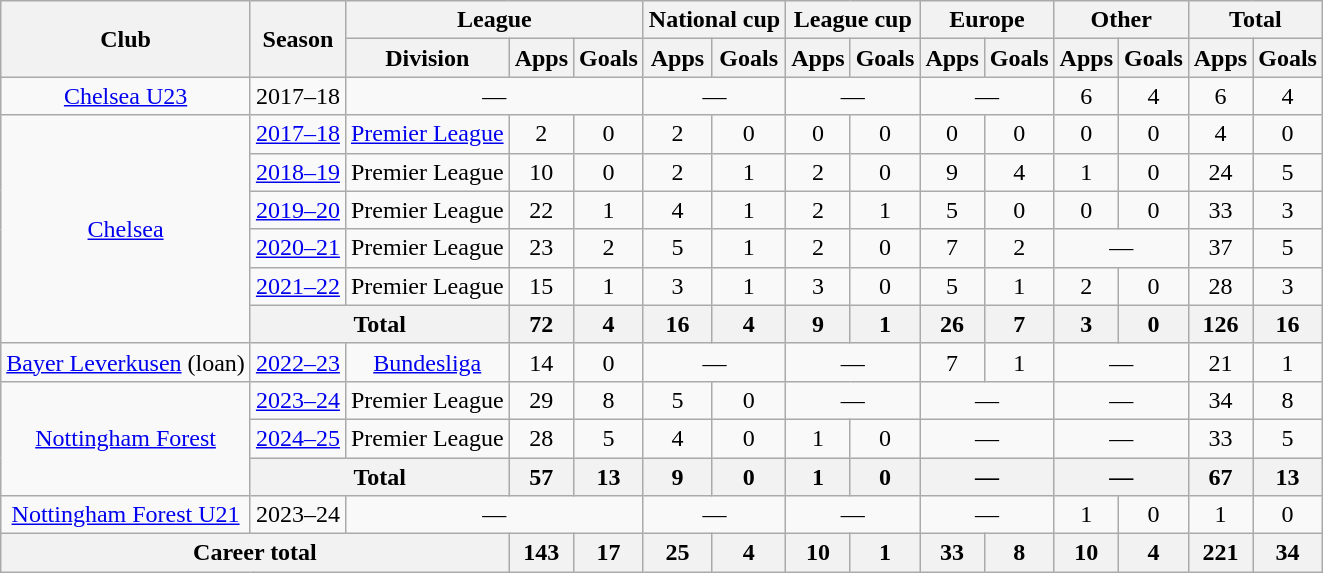<table class="wikitable" style="text-align: center;">
<tr>
<th rowspan="2">Club</th>
<th rowspan="2">Season</th>
<th colspan="3">League</th>
<th colspan="2">National cup</th>
<th colspan="2">League cup</th>
<th colspan="2">Europe</th>
<th colspan="2">Other</th>
<th colspan="2">Total</th>
</tr>
<tr>
<th>Division</th>
<th>Apps</th>
<th>Goals</th>
<th>Apps</th>
<th>Goals</th>
<th>Apps</th>
<th>Goals</th>
<th>Apps</th>
<th>Goals</th>
<th>Apps</th>
<th>Goals</th>
<th>Apps</th>
<th>Goals</th>
</tr>
<tr>
<td><a href='#'>Chelsea U23</a></td>
<td>2017–18</td>
<td colspan="3">—</td>
<td colspan="2">—</td>
<td colspan="2">—</td>
<td colspan="2">—</td>
<td>6</td>
<td>4</td>
<td>6</td>
<td>4</td>
</tr>
<tr>
<td rowspan="6"><a href='#'>Chelsea</a></td>
<td><a href='#'>2017–18</a></td>
<td><a href='#'>Premier League</a></td>
<td>2</td>
<td>0</td>
<td>2</td>
<td>0</td>
<td>0</td>
<td>0</td>
<td>0</td>
<td>0</td>
<td>0</td>
<td>0</td>
<td>4</td>
<td>0</td>
</tr>
<tr>
<td><a href='#'>2018–19</a></td>
<td>Premier League</td>
<td>10</td>
<td>0</td>
<td>2</td>
<td>1</td>
<td>2</td>
<td>0</td>
<td>9</td>
<td>4</td>
<td>1</td>
<td>0</td>
<td>24</td>
<td>5</td>
</tr>
<tr>
<td><a href='#'>2019–20</a></td>
<td>Premier League</td>
<td>22</td>
<td>1</td>
<td>4</td>
<td>1</td>
<td>2</td>
<td>1</td>
<td>5</td>
<td>0</td>
<td>0</td>
<td>0</td>
<td>33</td>
<td>3</td>
</tr>
<tr>
<td><a href='#'>2020–21</a></td>
<td>Premier League</td>
<td>23</td>
<td>2</td>
<td>5</td>
<td>1</td>
<td>2</td>
<td>0</td>
<td>7</td>
<td>2</td>
<td colspan="2">—</td>
<td>37</td>
<td>5</td>
</tr>
<tr>
<td><a href='#'>2021–22</a></td>
<td>Premier League</td>
<td>15</td>
<td>1</td>
<td>3</td>
<td>1</td>
<td>3</td>
<td>0</td>
<td>5</td>
<td>1</td>
<td>2</td>
<td>0</td>
<td>28</td>
<td>3</td>
</tr>
<tr>
<th colspan="2">Total</th>
<th>72</th>
<th>4</th>
<th>16</th>
<th>4</th>
<th>9</th>
<th>1</th>
<th>26</th>
<th>7</th>
<th>3</th>
<th>0</th>
<th>126</th>
<th>16</th>
</tr>
<tr>
<td><a href='#'>Bayer Leverkusen</a> (loan)</td>
<td><a href='#'>2022–23</a></td>
<td><a href='#'>Bundesliga</a></td>
<td>14</td>
<td>0</td>
<td colspan="2">—</td>
<td colspan="2">—</td>
<td>7</td>
<td>1</td>
<td colspan="2">—</td>
<td>21</td>
<td>1</td>
</tr>
<tr>
<td rowspan="3"><a href='#'>Nottingham Forest</a></td>
<td><a href='#'>2023–24</a></td>
<td>Premier League</td>
<td>29</td>
<td>8</td>
<td>5</td>
<td>0</td>
<td colspan="2">—</td>
<td colspan="2">—</td>
<td colspan="2">—</td>
<td>34</td>
<td>8</td>
</tr>
<tr>
<td><a href='#'>2024–25</a></td>
<td>Premier League</td>
<td>28</td>
<td>5</td>
<td>4</td>
<td>0</td>
<td>1</td>
<td>0</td>
<td colspan="2">—</td>
<td colspan="2">—</td>
<td>33</td>
<td>5</td>
</tr>
<tr>
<th colspan="2">Total</th>
<th>57</th>
<th>13</th>
<th>9</th>
<th>0</th>
<th>1</th>
<th>0</th>
<th colspan="2">—</th>
<th colspan="2">—</th>
<th>67</th>
<th>13</th>
</tr>
<tr>
<td><a href='#'>Nottingham Forest U21</a></td>
<td>2023–24</td>
<td colspan="3">—</td>
<td colspan="2">—</td>
<td colspan="2">—</td>
<td colspan="2">—</td>
<td>1</td>
<td>0</td>
<td>1</td>
<td>0</td>
</tr>
<tr>
<th colspan="3">Career total</th>
<th>143</th>
<th>17</th>
<th>25</th>
<th>4</th>
<th>10</th>
<th>1</th>
<th>33</th>
<th>8</th>
<th>10</th>
<th>4</th>
<th>221</th>
<th>34</th>
</tr>
</table>
